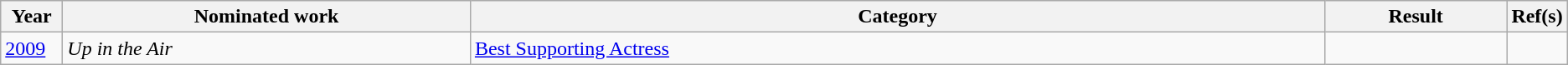<table class="wikitable">
<tr>
<th width=4%>Year</th>
<th width=27%>Nominated work</th>
<th width=57%>Category</th>
<th width=12%>Result</th>
<th width=4%>Ref(s)</th>
</tr>
<tr>
<td><a href='#'>2009</a></td>
<td><em>Up in the Air</em></td>
<td><a href='#'>Best Supporting Actress</a></td>
<td></td>
<td></td>
</tr>
</table>
